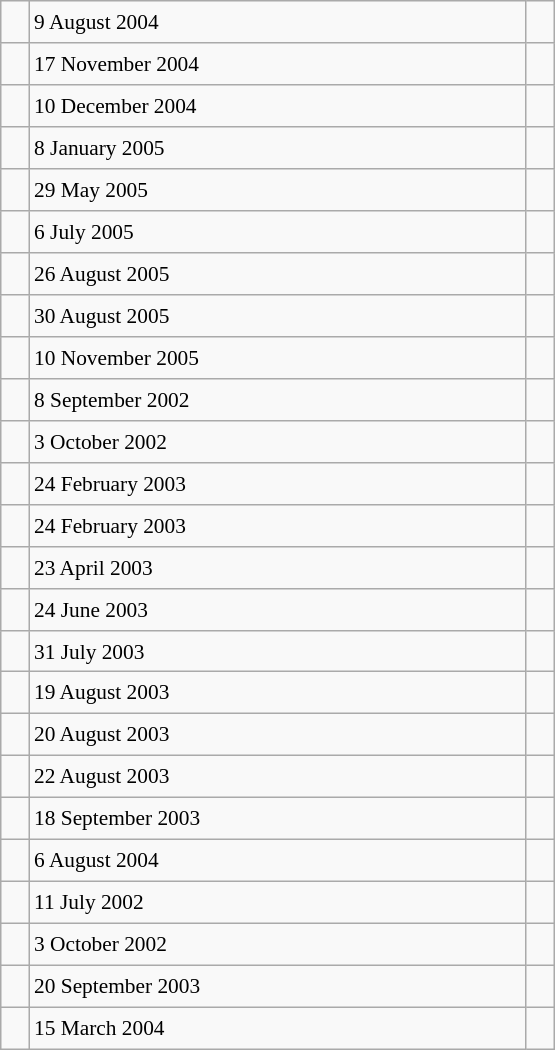<table class="wikitable" style="font-size: 89%; float: left; width: 26em; margin-right: 1em; height: 700px">
<tr>
<td></td>
<td>9 August 2004</td>
<td></td>
</tr>
<tr>
<td></td>
<td>17 November 2004</td>
<td></td>
</tr>
<tr>
<td></td>
<td>10 December 2004</td>
<td></td>
</tr>
<tr>
<td></td>
<td>8 January 2005</td>
<td></td>
</tr>
<tr>
<td></td>
<td>29 May 2005</td>
<td></td>
</tr>
<tr>
<td></td>
<td>6 July 2005</td>
<td></td>
</tr>
<tr>
<td></td>
<td>26 August 2005</td>
<td></td>
</tr>
<tr>
<td></td>
<td>30 August 2005</td>
<td></td>
</tr>
<tr>
<td></td>
<td>10 November 2005</td>
<td></td>
</tr>
<tr>
<td></td>
<td>8 September 2002</td>
<td></td>
</tr>
<tr>
<td></td>
<td>3 October 2002</td>
<td></td>
</tr>
<tr>
<td></td>
<td>24 February 2003</td>
<td></td>
</tr>
<tr>
<td></td>
<td>24 February 2003</td>
<td></td>
</tr>
<tr>
<td></td>
<td>23 April 2003</td>
<td></td>
</tr>
<tr>
<td></td>
<td>24 June 2003</td>
<td></td>
</tr>
<tr>
<td></td>
<td>31 July 2003</td>
<td></td>
</tr>
<tr>
<td></td>
<td>19 August 2003</td>
<td></td>
</tr>
<tr>
<td></td>
<td>20 August 2003</td>
<td></td>
</tr>
<tr>
<td></td>
<td>22 August 2003</td>
<td></td>
</tr>
<tr>
<td></td>
<td>18 September 2003</td>
<td></td>
</tr>
<tr>
<td></td>
<td>6 August 2004</td>
<td></td>
</tr>
<tr>
<td></td>
<td>11 July 2002</td>
<td></td>
</tr>
<tr>
<td></td>
<td>3 October 2002</td>
<td></td>
</tr>
<tr>
<td></td>
<td>20 September 2003</td>
<td></td>
</tr>
<tr>
<td></td>
<td>15 March 2004</td>
<td></td>
</tr>
</table>
